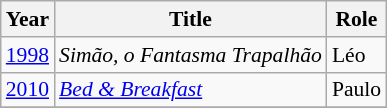<table class="wikitable" style="font-size: 90%;">
<tr>
<th>Year</th>
<th>Title</th>
<th>Role</th>
</tr>
<tr>
<td><a href='#'>1998</a></td>
<td><em>Simão, o Fantasma Trapalhão</em></td>
<td>Léo</td>
</tr>
<tr>
<td><a href='#'>2010</a></td>
<td><em><a href='#'>Bed & Breakfast</a></em></td>
<td>Paulo</td>
</tr>
<tr>
</tr>
</table>
